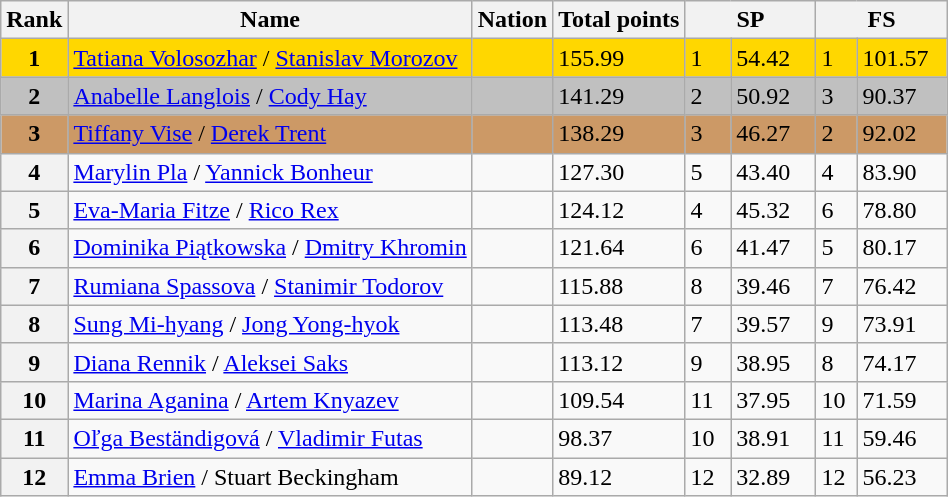<table class="wikitable">
<tr>
<th>Rank</th>
<th>Name</th>
<th>Nation</th>
<th>Total points</th>
<th colspan="2" width="80px">SP</th>
<th colspan="2" width="80px">FS</th>
</tr>
<tr bgcolor="gold">
<td align="center"><strong>1</strong></td>
<td><a href='#'>Tatiana Volosozhar</a> / <a href='#'>Stanislav Morozov</a></td>
<td></td>
<td>155.99</td>
<td>1</td>
<td>54.42</td>
<td>1</td>
<td>101.57</td>
</tr>
<tr bgcolor="silver">
<td align="center"><strong>2</strong></td>
<td><a href='#'>Anabelle Langlois</a> / <a href='#'>Cody Hay</a></td>
<td></td>
<td>141.29</td>
<td>2</td>
<td>50.92</td>
<td>3</td>
<td>90.37</td>
</tr>
<tr bgcolor="cc9966">
<td align="center"><strong>3</strong></td>
<td><a href='#'>Tiffany Vise</a> / <a href='#'>Derek Trent</a></td>
<td></td>
<td>138.29</td>
<td>3</td>
<td>46.27</td>
<td>2</td>
<td>92.02</td>
</tr>
<tr>
<th>4</th>
<td><a href='#'>Marylin Pla</a> / <a href='#'>Yannick Bonheur</a></td>
<td></td>
<td>127.30</td>
<td>5</td>
<td>43.40</td>
<td>4</td>
<td>83.90</td>
</tr>
<tr>
<th>5</th>
<td><a href='#'>Eva-Maria Fitze</a> / <a href='#'>Rico Rex</a></td>
<td></td>
<td>124.12</td>
<td>4</td>
<td>45.32</td>
<td>6</td>
<td>78.80</td>
</tr>
<tr>
<th>6</th>
<td><a href='#'>Dominika Piątkowska</a> / <a href='#'>Dmitry Khromin</a></td>
<td></td>
<td>121.64</td>
<td>6</td>
<td>41.47</td>
<td>5</td>
<td>80.17</td>
</tr>
<tr>
<th>7</th>
<td><a href='#'>Rumiana Spassova</a> / <a href='#'>Stanimir Todorov</a></td>
<td></td>
<td>115.88</td>
<td>8</td>
<td>39.46</td>
<td>7</td>
<td>76.42</td>
</tr>
<tr>
<th>8</th>
<td><a href='#'>Sung Mi-hyang</a> / <a href='#'>Jong Yong-hyok</a></td>
<td></td>
<td>113.48</td>
<td>7</td>
<td>39.57</td>
<td>9</td>
<td>73.91</td>
</tr>
<tr>
<th>9</th>
<td><a href='#'>Diana Rennik</a> / <a href='#'>Aleksei Saks</a></td>
<td></td>
<td>113.12</td>
<td>9</td>
<td>38.95</td>
<td>8</td>
<td>74.17</td>
</tr>
<tr>
<th>10</th>
<td><a href='#'>Marina Aganina</a> / <a href='#'>Artem Knyazev</a></td>
<td></td>
<td>109.54</td>
<td>11</td>
<td>37.95</td>
<td>10</td>
<td>71.59</td>
</tr>
<tr>
<th>11</th>
<td><a href='#'>Oľga Beständigová</a> / <a href='#'>Vladimir Futas</a></td>
<td></td>
<td>98.37</td>
<td>10</td>
<td>38.91</td>
<td>11</td>
<td>59.46</td>
</tr>
<tr>
<th>12</th>
<td><a href='#'>Emma Brien</a> / Stuart Beckingham</td>
<td></td>
<td>89.12</td>
<td>12</td>
<td>32.89</td>
<td>12</td>
<td>56.23</td>
</tr>
</table>
